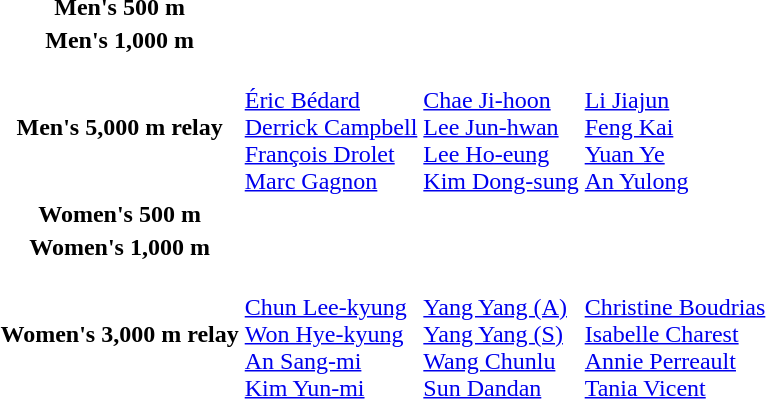<table>
<tr>
<th scope="row">Men's 500 m<br></th>
<td></td>
<td></td>
<td></td>
</tr>
<tr>
<th scope="row">Men's 1,000 m<br></th>
<td></td>
<td></td>
<td></td>
</tr>
<tr>
<th scope="row">Men's 5,000 m relay<br></th>
<td><br><a href='#'>Éric Bédard</a><br><a href='#'>Derrick Campbell</a><br><a href='#'>François Drolet</a><br><a href='#'>Marc Gagnon</a></td>
<td><br><a href='#'>Chae Ji-hoon</a><br><a href='#'>Lee Jun-hwan</a><br><a href='#'>Lee Ho-eung</a><br><a href='#'>Kim Dong-sung</a></td>
<td><br><a href='#'>Li Jiajun</a><br><a href='#'>Feng Kai</a><br><a href='#'>Yuan Ye</a><br><a href='#'>An Yulong</a></td>
</tr>
<tr>
<th scope="row">Women's 500 m<br></th>
<td></td>
<td></td>
<td></td>
</tr>
<tr>
<th scope="row">Women's 1,000 m<br></th>
<td></td>
<td></td>
<td></td>
</tr>
<tr>
<th scope="row">Women's 3,000 m relay<br></th>
<td><br><a href='#'>Chun Lee-kyung</a><br><a href='#'>Won Hye-kyung</a><br><a href='#'>An Sang-mi</a><br><a href='#'>Kim Yun-mi</a></td>
<td><br><a href='#'>Yang Yang (A)</a><br><a href='#'>Yang Yang (S)</a><br><a href='#'>Wang Chunlu</a><br><a href='#'>Sun Dandan</a></td>
<td><br><a href='#'>Christine Boudrias</a><br><a href='#'>Isabelle Charest</a><br><a href='#'>Annie Perreault</a><br><a href='#'>Tania Vicent</a></td>
</tr>
</table>
